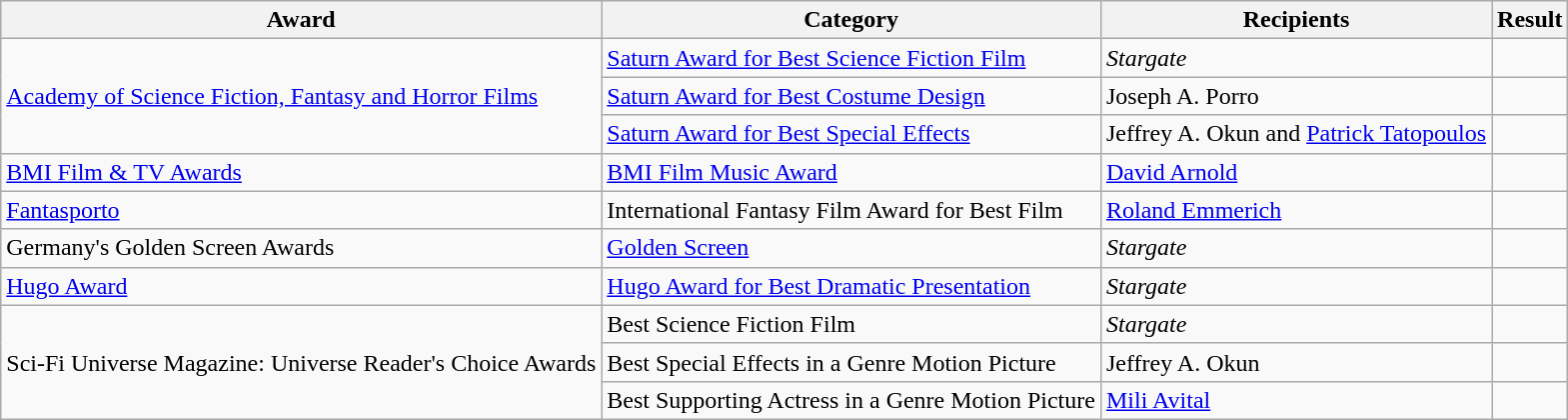<table class="wikitable sortable">
<tr>
<th>Award</th>
<th>Category</th>
<th>Recipients</th>
<th>Result</th>
</tr>
<tr>
<td rowspan="3"><a href='#'>Academy of Science Fiction, Fantasy and Horror Films</a></td>
<td><a href='#'>Saturn Award for Best Science Fiction Film</a></td>
<td><em>Stargate</em></td>
<td></td>
</tr>
<tr>
<td><a href='#'>Saturn Award for Best Costume Design</a></td>
<td>Joseph A. Porro</td>
<td></td>
</tr>
<tr>
<td><a href='#'>Saturn Award for Best Special Effects</a></td>
<td>Jeffrey A. Okun and <a href='#'>Patrick Tatopoulos</a></td>
<td></td>
</tr>
<tr>
<td><a href='#'>BMI Film & TV Awards</a></td>
<td><a href='#'>BMI Film Music Award</a></td>
<td><a href='#'>David Arnold</a></td>
<td></td>
</tr>
<tr>
<td><a href='#'>Fantasporto</a></td>
<td>International Fantasy Film Award for Best Film</td>
<td><a href='#'>Roland Emmerich</a></td>
<td></td>
</tr>
<tr>
<td>Germany's Golden Screen Awards</td>
<td><a href='#'>Golden Screen</a></td>
<td><em>Stargate</em></td>
<td></td>
</tr>
<tr>
<td><a href='#'>Hugo Award</a></td>
<td><a href='#'>Hugo Award for Best Dramatic Presentation</a></td>
<td><em>Stargate</em></td>
<td></td>
</tr>
<tr>
<td rowspan="3">Sci-Fi Universe Magazine: Universe Reader's Choice Awards</td>
<td>Best Science Fiction Film</td>
<td><em>Stargate</em></td>
<td></td>
</tr>
<tr>
<td>Best Special Effects in a Genre Motion Picture</td>
<td>Jeffrey A. Okun</td>
<td></td>
</tr>
<tr>
<td>Best Supporting Actress in a Genre Motion Picture</td>
<td><a href='#'>Mili Avital</a></td>
<td></td>
</tr>
</table>
